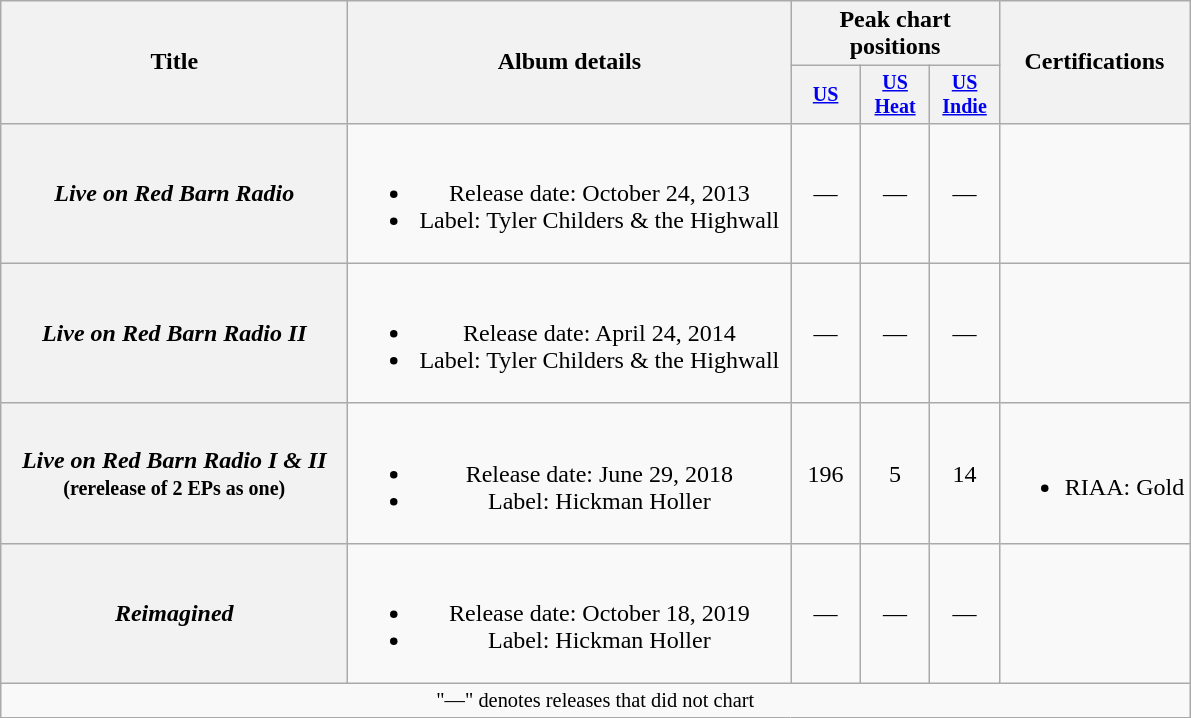<table class="wikitable plainrowheaders" style="text-align:center;">
<tr>
<th rowspan="2" style="width:14em;">Title</th>
<th rowspan="2" style="width:18em;">Album details</th>
<th colspan="3">Peak chart positions</th>
<th rowspan="2">Certifications</th>
</tr>
<tr style="font-size:smaller;">
<th width="40"><a href='#'>US</a><br></th>
<th width="40"><a href='#'>US<br> Heat</a><br></th>
<th width="40"><a href='#'>US <br>Indie</a><br></th>
</tr>
<tr>
<th scope="row"><em>Live on Red Barn Radio</em></th>
<td><br><ul><li>Release date: October 24, 2013</li><li>Label: Tyler Childers & the Highwall</li></ul></td>
<td>—</td>
<td>—</td>
<td>—</td>
<td></td>
</tr>
<tr>
<th scope="row"><em>Live on Red Barn Radio II</em></th>
<td><br><ul><li>Release date: April 24, 2014</li><li>Label: Tyler Childers & the Highwall</li></ul></td>
<td>—</td>
<td>—</td>
<td>—</td>
<td></td>
</tr>
<tr>
<th scope="row"><em>Live on Red Barn Radio I & II</em> <br><small>(rerelease of 2 EPs as one)</small></th>
<td><br><ul><li>Release date: June 29, 2018</li><li>Label: Hickman Holler</li></ul></td>
<td>196</td>
<td>5</td>
<td>14</td>
<td><br><ul><li>RIAA: Gold</li></ul></td>
</tr>
<tr>
<th scope="row"><em>Reimagined</em></th>
<td><br><ul><li>Release date: October 18, 2019</li><li>Label: Hickman Holler</li></ul></td>
<td>—</td>
<td>—</td>
<td>—</td>
<td></td>
</tr>
<tr>
<td colspan="8" style="font-size:85%">"—" denotes releases that did not chart</td>
</tr>
</table>
